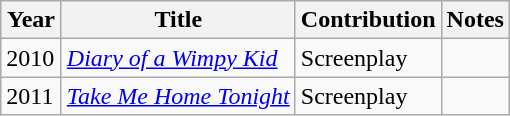<table class="wikitable">
<tr>
<th width="33" !>Year</th>
<th>Title</th>
<th>Contribution</th>
<th>Notes</th>
</tr>
<tr>
<td>2010</td>
<td><em><a href='#'>Diary of a Wimpy Kid</a></em></td>
<td>Screenplay</td>
<td></td>
</tr>
<tr>
<td>2011</td>
<td><a href='#'><em>Take Me Home Tonight</em></a></td>
<td>Screenplay</td>
<td></td>
</tr>
</table>
